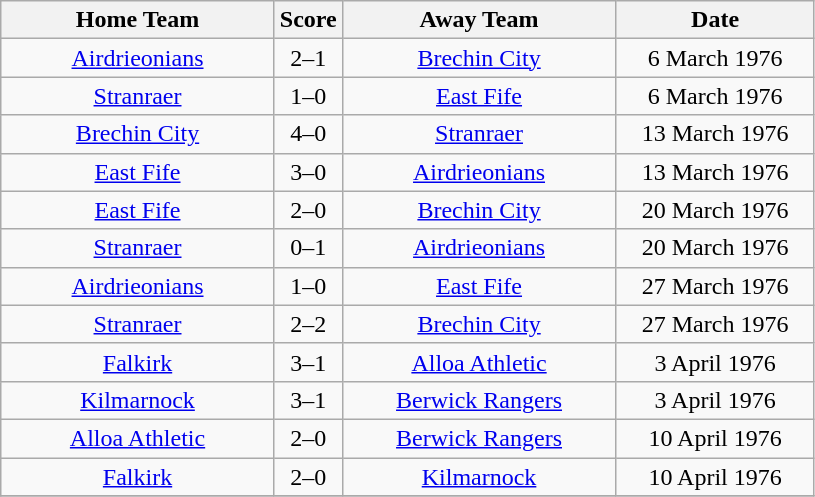<table class="wikitable" style="text-align:center;">
<tr>
<th width=175>Home Team</th>
<th width=20>Score</th>
<th width=175>Away Team</th>
<th width= 125>Date</th>
</tr>
<tr>
<td><a href='#'>Airdrieonians</a></td>
<td>2–1</td>
<td><a href='#'>Brechin City</a></td>
<td>6 March 1976</td>
</tr>
<tr>
<td><a href='#'>Stranraer</a></td>
<td>1–0</td>
<td><a href='#'>East Fife</a></td>
<td>6 March 1976</td>
</tr>
<tr>
<td><a href='#'>Brechin City</a></td>
<td>4–0</td>
<td><a href='#'>Stranraer</a></td>
<td>13 March 1976</td>
</tr>
<tr>
<td><a href='#'>East Fife</a></td>
<td>3–0</td>
<td><a href='#'>Airdrieonians</a></td>
<td>13 March 1976</td>
</tr>
<tr>
<td><a href='#'>East Fife</a></td>
<td>2–0</td>
<td><a href='#'>Brechin City</a></td>
<td>20 March 1976</td>
</tr>
<tr>
<td><a href='#'>Stranraer</a></td>
<td>0–1</td>
<td><a href='#'>Airdrieonians</a></td>
<td>20 March 1976</td>
</tr>
<tr>
<td><a href='#'>Airdrieonians</a></td>
<td>1–0</td>
<td><a href='#'>East Fife</a></td>
<td>27 March 1976</td>
</tr>
<tr>
<td><a href='#'>Stranraer</a></td>
<td>2–2</td>
<td><a href='#'>Brechin City</a></td>
<td>27 March 1976</td>
</tr>
<tr>
<td><a href='#'>Falkirk</a></td>
<td>3–1</td>
<td><a href='#'>Alloa Athletic</a></td>
<td>3 April 1976</td>
</tr>
<tr>
<td><a href='#'>Kilmarnock</a></td>
<td>3–1</td>
<td><a href='#'>Berwick Rangers</a></td>
<td>3 April 1976</td>
</tr>
<tr>
<td><a href='#'>Alloa Athletic</a></td>
<td>2–0</td>
<td><a href='#'>Berwick Rangers</a></td>
<td>10 April 1976</td>
</tr>
<tr>
<td><a href='#'>Falkirk</a></td>
<td>2–0</td>
<td><a href='#'>Kilmarnock</a></td>
<td>10 April 1976</td>
</tr>
<tr>
</tr>
</table>
